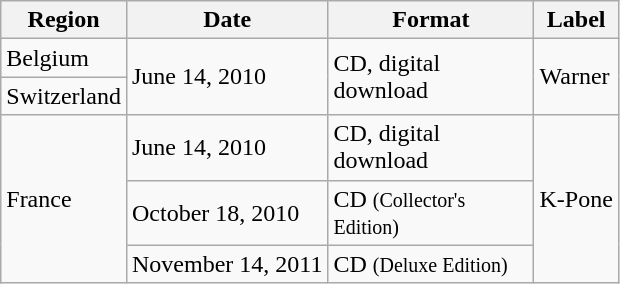<table class="wikitable">
<tr>
<th>Region</th>
<th>Date</th>
<th width="130">Format</th>
<th>Label</th>
</tr>
<tr>
<td> Belgium</td>
<td rowspan="2">June 14, 2010</td>
<td rowspan="2">CD, digital download</td>
<td rowspan="2">Warner</td>
</tr>
<tr>
<td> Switzerland</td>
</tr>
<tr>
<td rowspan="3"> France</td>
<td rowspan="1">June 14, 2010</td>
<td rowspan="1">CD, digital download</td>
<td rowspan="3">K-Pone</td>
</tr>
<tr>
<td rowspan="1">October 18, 2010</td>
<td>CD <small>(Collector's Edition)</small></td>
</tr>
<tr>
<td rowspan="">November 14, 2011</td>
<td>CD <small>(Deluxe Edition)</small></td>
</tr>
</table>
